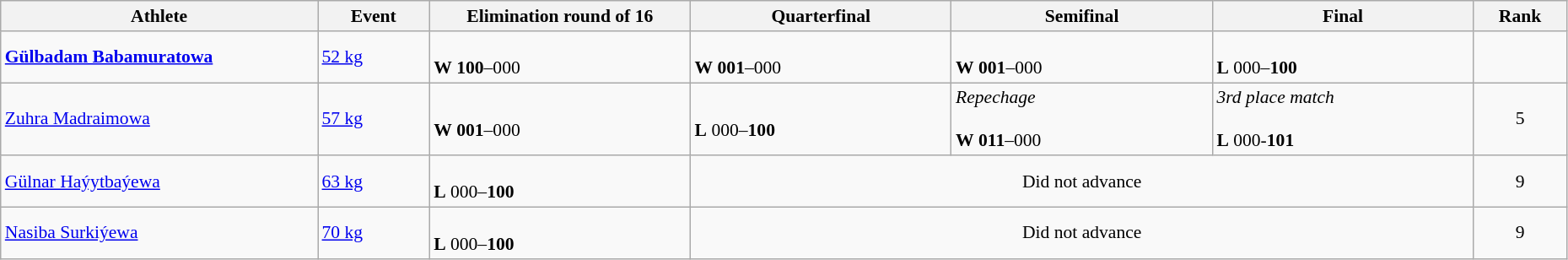<table class="wikitable" width="98%" style="text-align:left; font-size:90%">
<tr>
<th width="17%">Athlete</th>
<th width="6%">Event</th>
<th width="14%">Elimination round of 16</th>
<th width="14%">Quarterfinal</th>
<th width="14%">Semifinal</th>
<th width="14%">Final</th>
<th width="5%">Rank</th>
</tr>
<tr>
<td><strong><a href='#'>Gülbadam Babamuratowa</a></strong></td>
<td><a href='#'>52 kg</a></td>
<td><br><strong>W</strong> <strong>100</strong>–000</td>
<td><br><strong>W</strong> <strong>001</strong>–000</td>
<td><br><strong>W</strong> <strong>001</strong>–000</td>
<td><br><strong>L</strong> 000–<strong>100</strong></td>
<td align=center></td>
</tr>
<tr>
<td><a href='#'>Zuhra Madraimowa</a></td>
<td><a href='#'>57 kg</a></td>
<td><br><strong>W</strong> <strong>001</strong>–000</td>
<td><br><strong>L</strong> 000–<strong>100</strong></td>
<td><em>Repechage</em><br><br><strong>W</strong> <strong>011</strong>–000</td>
<td><em>3rd place match</em><br><br><strong>L</strong> 000-<strong>101</strong></td>
<td align=center>5</td>
</tr>
<tr>
<td><a href='#'>Gülnar Haýytbaýewa</a></td>
<td><a href='#'>63 kg</a></td>
<td><br><strong>L</strong> 000–<strong>100</strong></td>
<td colspan=3 align=center>Did not advance</td>
<td align=center>9</td>
</tr>
<tr>
<td><a href='#'>Nasiba Surkiýewa</a></td>
<td><a href='#'>70 kg</a></td>
<td><br><strong>L</strong> 000–<strong>100</strong></td>
<td colspan=3 align=center>Did not advance</td>
<td align=center>9</td>
</tr>
</table>
